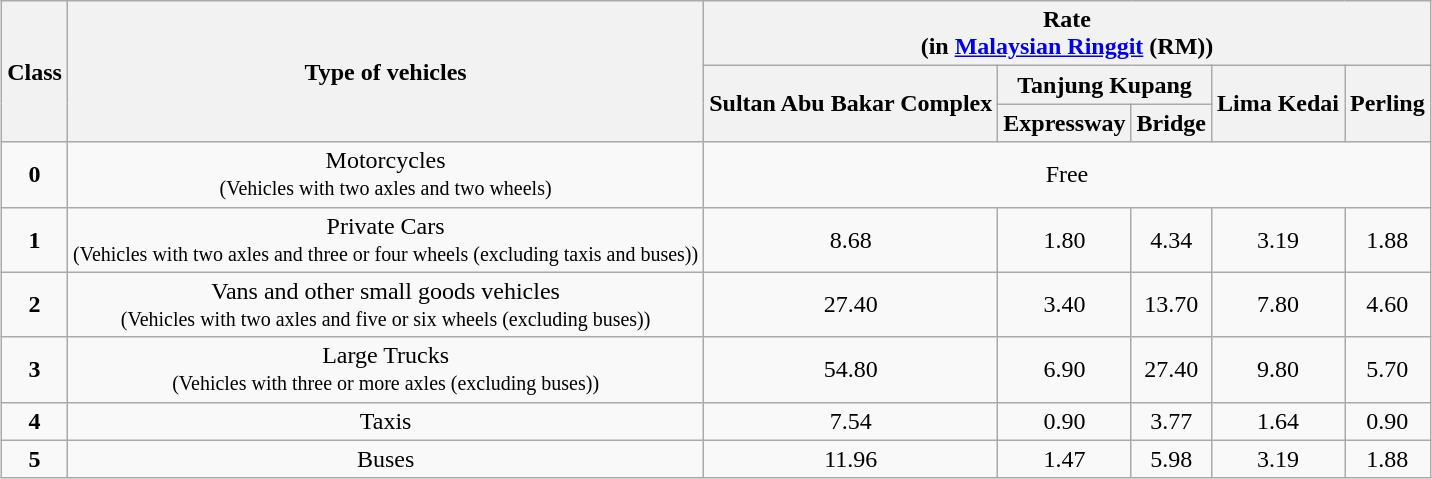<table class=wikitable style="margin:0 auto;text-align:center">
<tr>
<th rowspan=3>Class</th>
<th rowspan=3>Type of vehicles</th>
<th colspan=5>Rate<br>(in <a href='#'>Malaysian Ringgit</a> (RM))</th>
</tr>
<tr>
<th rowspan=2>Sultan Abu Bakar Complex</th>
<th colspan=2>Tanjung Kupang</th>
<th rowspan=2>Lima Kedai</th>
<th rowspan=2>Perling</th>
</tr>
<tr>
<th>Expressway</th>
<th>Bridge</th>
</tr>
<tr>
<td><strong>0</strong></td>
<td>Motorcycles<br><small>(Vehicles with two axles and two wheels)</small></td>
<td colspan=5>Free</td>
</tr>
<tr>
<td><strong>1</strong></td>
<td>Private Cars<br><small>(Vehicles with two axles and three or four wheels (excluding taxis and buses))</small></td>
<td>8.68</td>
<td>1.80</td>
<td>4.34</td>
<td>3.19</td>
<td>1.88</td>
</tr>
<tr>
<td><strong>2</strong></td>
<td>Vans and other small goods vehicles<br><small>(Vehicles with two axles and five or six wheels (excluding buses))</small></td>
<td>27.40</td>
<td>3.40</td>
<td>13.70</td>
<td>7.80</td>
<td>4.60</td>
</tr>
<tr>
<td><strong>3</strong></td>
<td>Large Trucks<br><small>(Vehicles with three or more axles (excluding buses))</small></td>
<td>54.80</td>
<td>6.90</td>
<td>27.40</td>
<td>9.80</td>
<td>5.70</td>
</tr>
<tr>
<td><strong>4</strong></td>
<td>Taxis</td>
<td>7.54</td>
<td>0.90</td>
<td>3.77</td>
<td>1.64</td>
<td>0.90</td>
</tr>
<tr>
<td><strong>5</strong></td>
<td>Buses</td>
<td>11.96</td>
<td>1.47</td>
<td>5.98</td>
<td>3.19</td>
<td>1.88</td>
</tr>
</table>
